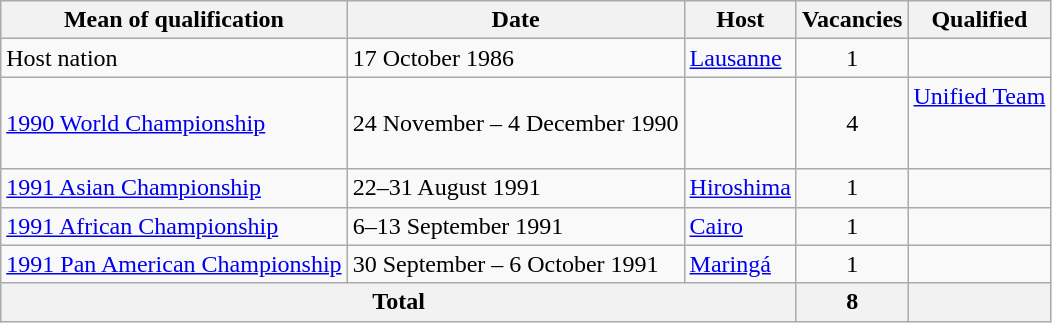<table class="wikitable">
<tr>
<th>Mean of qualification</th>
<th>Date</th>
<th>Host</th>
<th>Vacancies</th>
<th>Qualified</th>
</tr>
<tr>
<td>Host nation</td>
<td>17 October 1986</td>
<td> <a href='#'>Lausanne</a></td>
<td align=center>1</td>
<td></td>
</tr>
<tr>
<td><a href='#'>1990 World Championship</a></td>
<td>24 November – 4 December 1990</td>
<td></td>
<td align=center>4</td>
<td> <a href='#'>Unified Team</a><br><br><br></td>
</tr>
<tr>
<td><a href='#'>1991 Asian Championship</a></td>
<td>22–31 August 1991</td>
<td> <a href='#'>Hiroshima</a></td>
<td align=center>1</td>
<td></td>
</tr>
<tr>
<td><a href='#'>1991 African Championship</a></td>
<td>6–13 September 1991</td>
<td> <a href='#'>Cairo</a></td>
<td align=center>1</td>
<td></td>
</tr>
<tr>
<td><a href='#'>1991 Pan American Championship</a></td>
<td>30 September – 6 October 1991</td>
<td> <a href='#'>Maringá</a></td>
<td align=center>1</td>
<td></td>
</tr>
<tr>
<th colspan=3>Total</th>
<th>8</th>
<th></th>
</tr>
</table>
